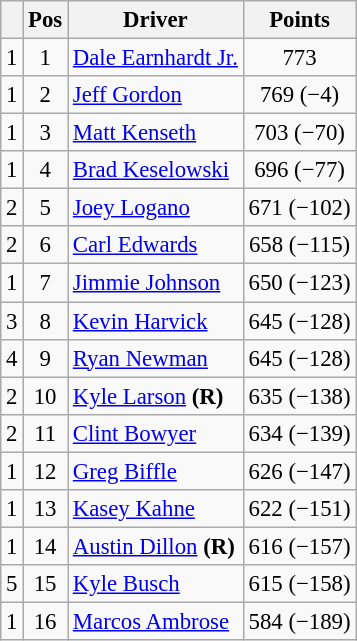<table class="wikitable" style="font-size: 95%;">
<tr>
<th></th>
<th>Pos</th>
<th>Driver</th>
<th>Points</th>
</tr>
<tr>
<td align="left"> 1</td>
<td style="text-align:center;">1</td>
<td><a href='#'>Dale Earnhardt Jr.</a></td>
<td style="text-align:center;">773</td>
</tr>
<tr>
<td align="left"> 1</td>
<td style="text-align:center;">2</td>
<td><a href='#'>Jeff Gordon</a></td>
<td style="text-align:center;">769 (−4)</td>
</tr>
<tr>
<td align="left"> 1</td>
<td style="text-align:center;">3</td>
<td><a href='#'>Matt Kenseth</a></td>
<td style="text-align:center;">703 (−70)</td>
</tr>
<tr>
<td align="left"> 1</td>
<td style="text-align:center;">4</td>
<td><a href='#'>Brad Keselowski</a></td>
<td style="text-align:center;">696 (−77)</td>
</tr>
<tr>
<td align="left"> 2</td>
<td style="text-align:center;">5</td>
<td><a href='#'>Joey Logano</a></td>
<td style="text-align:center;">671 (−102)</td>
</tr>
<tr>
<td align="left"> 2</td>
<td style="text-align:center;">6</td>
<td><a href='#'>Carl Edwards</a></td>
<td style="text-align:center;">658 (−115)</td>
</tr>
<tr>
<td align="left"> 1</td>
<td style="text-align:center;">7</td>
<td><a href='#'>Jimmie Johnson</a></td>
<td style="text-align:center;">650 (−123)</td>
</tr>
<tr>
<td align="left"> 3</td>
<td style="text-align:center;">8</td>
<td><a href='#'>Kevin Harvick</a></td>
<td style="text-align:center;">645 (−128)</td>
</tr>
<tr>
<td align="left"> 4</td>
<td style="text-align:center;">9</td>
<td><a href='#'>Ryan Newman</a></td>
<td style="text-align:center;">645 (−128)</td>
</tr>
<tr>
<td align="left"> 2</td>
<td style="text-align:center;">10</td>
<td><a href='#'>Kyle Larson</a> <strong>(R)</strong></td>
<td style="text-align:center;">635 (−138)</td>
</tr>
<tr>
<td align="left"> 2</td>
<td style="text-align:center;">11</td>
<td><a href='#'>Clint Bowyer</a></td>
<td style="text-align:center;">634 (−139)</td>
</tr>
<tr>
<td align="left"> 1</td>
<td style="text-align:center;">12</td>
<td><a href='#'>Greg Biffle</a></td>
<td style="text-align:center;">626 (−147)</td>
</tr>
<tr>
<td align="left"> 1</td>
<td style="text-align:center;">13</td>
<td><a href='#'>Kasey Kahne</a></td>
<td style="text-align:center;">622 (−151)</td>
</tr>
<tr>
<td align="left"> 1</td>
<td style="text-align:center;">14</td>
<td><a href='#'>Austin Dillon</a> <strong>(R)</strong></td>
<td style="text-align:center;">616 (−157)</td>
</tr>
<tr>
<td align="left"> 5</td>
<td style="text-align:center;">15</td>
<td><a href='#'>Kyle Busch</a></td>
<td style="text-align:center;">615 (−158)</td>
</tr>
<tr>
<td align="left"> 1</td>
<td style="text-align:center;">16</td>
<td><a href='#'>Marcos Ambrose</a></td>
<td style="text-align:center;">584 (−189)</td>
</tr>
</table>
